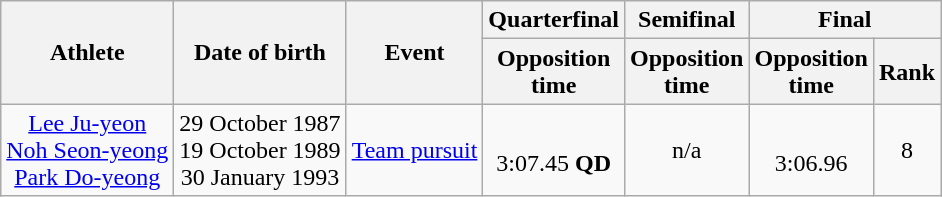<table class="wikitable" style="text-align:center">
<tr>
<th rowspan="2">Athlete</th>
<th rowspan="2">Date of birth</th>
<th rowspan="2">Event</th>
<th colspan="1">Quarterfinal</th>
<th colspan="1">Semifinal</th>
<th colspan="2">Final</th>
</tr>
<tr>
<th>Opposition<br>time</th>
<th>Opposition<br>time</th>
<th>Opposition<br>time</th>
<th>Rank</th>
</tr>
<tr>
<td><a href='#'>Lee Ju-yeon</a><br><a href='#'>Noh Seon-yeong</a><br><a href='#'>Park Do-yeong</a></td>
<td>29 October 1987<br>19 October 1989<br>30 January 1993</td>
<td><a href='#'>Team pursuit</a></td>
<td><br>3:07.45 <strong>QD</strong></td>
<td>n/a</td>
<td><br>3:06.96</td>
<td>8</td>
</tr>
</table>
